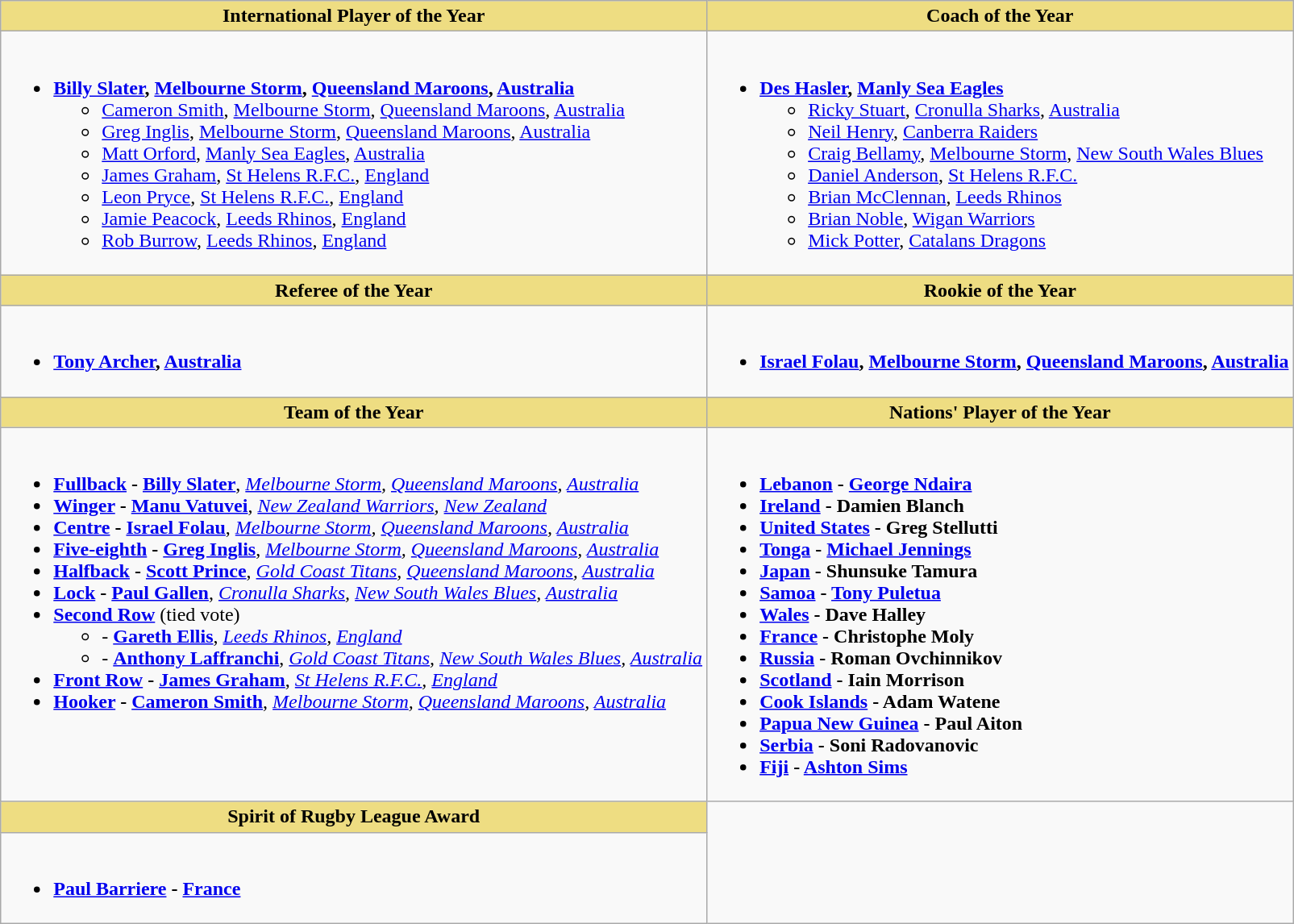<table class=wikitable style="width=150%">
<tr>
<th style="background:#EEDD82;" ! style="width=50%">International Player of the Year</th>
<th style="background:#EEDD82;" ! style="width=50%">Coach of the Year</th>
</tr>
<tr>
<td valign="top"><br><ul><li><strong><a href='#'>Billy Slater</a>, <a href='#'>Melbourne Storm</a>, <a href='#'>Queensland Maroons</a>, <a href='#'>Australia</a></strong><ul><li><a href='#'>Cameron Smith</a>, <a href='#'>Melbourne Storm</a>, <a href='#'>Queensland Maroons</a>, <a href='#'>Australia</a></li><li><a href='#'>Greg Inglis</a>, <a href='#'>Melbourne Storm</a>, <a href='#'>Queensland Maroons</a>, <a href='#'>Australia</a></li><li><a href='#'>Matt Orford</a>, <a href='#'>Manly Sea Eagles</a>, <a href='#'>Australia</a></li><li><a href='#'>James Graham</a>, <a href='#'>St Helens R.F.C.</a>, <a href='#'>England</a></li><li><a href='#'>Leon Pryce</a>, <a href='#'>St Helens R.F.C.</a>, <a href='#'>England</a></li><li><a href='#'>Jamie Peacock</a>, <a href='#'>Leeds Rhinos</a>, <a href='#'>England</a></li><li><a href='#'>Rob Burrow</a>, <a href='#'>Leeds Rhinos</a>, <a href='#'>England</a></li></ul></li></ul></td>
<td valign="top"><br><ul><li><strong><a href='#'>Des Hasler</a>, <a href='#'>Manly Sea Eagles</a></strong><ul><li><a href='#'>Ricky Stuart</a>, <a href='#'>Cronulla Sharks</a>, <a href='#'>Australia</a></li><li><a href='#'>Neil Henry</a>, <a href='#'>Canberra Raiders</a></li><li><a href='#'>Craig Bellamy</a>, <a href='#'>Melbourne Storm</a>, <a href='#'>New South Wales Blues</a></li><li><a href='#'>Daniel Anderson</a>, <a href='#'>St Helens R.F.C.</a></li><li><a href='#'>Brian McClennan</a>, <a href='#'>Leeds Rhinos</a></li><li><a href='#'>Brian Noble</a>, <a href='#'>Wigan Warriors</a></li><li><a href='#'>Mick Potter</a>, <a href='#'>Catalans Dragons</a></li></ul></li></ul></td>
</tr>
<tr>
<th style="background:#EEDD82;" ! style="width=50%">Referee of the Year</th>
<th style="background:#EEDD82;" ! style="width=50%">Rookie of the Year</th>
</tr>
<tr>
<td valign="top"><br><ul><li><strong><a href='#'>Tony Archer</a>, <a href='#'>Australia</a></strong></li></ul></td>
<td valign="top"><br><ul><li><strong><a href='#'>Israel Folau</a>, <a href='#'>Melbourne Storm</a>, <a href='#'>Queensland Maroons</a>, <a href='#'>Australia</a></strong></li></ul></td>
</tr>
<tr>
<th style="background:#EEDD82;" ! style="width=50%">Team of the Year</th>
<th style="background:#EEDD82;" ! style="width=50%">Nations' Player of the Year</th>
</tr>
<tr>
<td valign="top"><br><ul><li><strong><a href='#'>Fullback</a> - <a href='#'>Billy Slater</a></strong>, <em><a href='#'>Melbourne Storm</a>, <a href='#'>Queensland Maroons</a>, <a href='#'>Australia</a></em></li><li><strong><a href='#'>Winger</a> - <a href='#'>Manu Vatuvei</a></strong>, <em><a href='#'>New Zealand Warriors</a>, <a href='#'>New Zealand</a></em></li><li><strong><a href='#'>Centre</a> - <a href='#'>Israel Folau</a></strong>, <em><a href='#'>Melbourne Storm</a>, <a href='#'>Queensland Maroons</a>, <a href='#'>Australia</a></em></li><li><strong><a href='#'>Five-eighth</a> - <a href='#'>Greg Inglis</a></strong>, <em><a href='#'>Melbourne Storm</a>, <a href='#'>Queensland Maroons</a>, <a href='#'>Australia</a></em></li><li><strong><a href='#'>Halfback</a> - <a href='#'>Scott Prince</a></strong>, <em><a href='#'>Gold Coast Titans</a>, <a href='#'>Queensland Maroons</a>, <a href='#'>Australia</a></em></li><li><strong><a href='#'>Lock</a> - <a href='#'>Paul Gallen</a></strong>, <em><a href='#'>Cronulla Sharks</a>, <a href='#'>New South Wales Blues</a>, <a href='#'>Australia</a></em></li><li><strong><a href='#'>Second Row</a></strong> (tied vote)<ul><li>- <strong><a href='#'>Gareth Ellis</a></strong>, <em><a href='#'>Leeds Rhinos</a>, <a href='#'>England</a></em></li><li>- <strong><a href='#'>Anthony Laffranchi</a></strong>, <em><a href='#'>Gold Coast Titans</a>, <a href='#'>New South Wales Blues</a>, <a href='#'>Australia</a></em></li></ul></li><li><strong><a href='#'>Front Row</a> - <a href='#'>James Graham</a></strong>, <em><a href='#'>St Helens R.F.C.</a>, <a href='#'>England</a></em></li><li><strong><a href='#'>Hooker</a> - <a href='#'>Cameron Smith</a></strong>, <em><a href='#'>Melbourne Storm</a>, <a href='#'>Queensland Maroons</a>, <a href='#'>Australia</a></em></li></ul></td>
<td valign="top"><br><ul><li><strong><a href='#'>Lebanon</a> - <a href='#'>George Ndaira</a></strong></li><li><strong><a href='#'>Ireland</a> - Damien Blanch</strong></li><li><strong><a href='#'>United States</a> - Greg Stellutti</strong></li><li><strong><a href='#'>Tonga</a> - <a href='#'>Michael Jennings</a></strong></li><li><strong><a href='#'>Japan</a> - Shunsuke Tamura</strong></li><li><strong><a href='#'>Samoa</a> - <a href='#'>Tony Puletua</a></strong></li><li><strong><a href='#'>Wales</a> - Dave Halley</strong></li><li><strong><a href='#'>France</a> - Christophe Moly</strong></li><li><strong><a href='#'>Russia</a> - Roman Ovchinnikov</strong></li><li><strong><a href='#'>Scotland</a> - Iain Morrison</strong></li><li><strong><a href='#'>Cook Islands</a> - Adam Watene</strong></li><li><strong><a href='#'>Papua New Guinea</a> - Paul Aiton</strong></li><li><strong><a href='#'>Serbia</a> - Soni Radovanovic</strong></li><li><strong><a href='#'>Fiji</a> - <a href='#'>Ashton Sims</a></strong></li></ul></td>
</tr>
<tr>
<th style="background:#EEDD82;" ! style="width=50%">Spirit of Rugby League Award</th>
</tr>
<tr>
<td valign="top"><br><ul><li><strong><a href='#'>Paul Barriere</a> - <a href='#'>France</a></strong></li></ul></td>
</tr>
</table>
